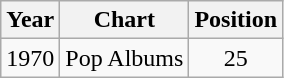<table class="wikitable">
<tr>
<th>Year</th>
<th>Chart</th>
<th>Position</th>
</tr>
<tr>
<td>1970</td>
<td>Pop Albums</td>
<td align="center">25</td>
</tr>
</table>
